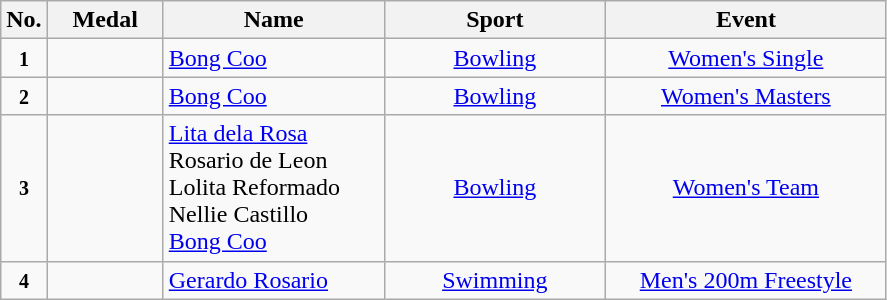<table class="wikitable" style="font-size:100%; text-align:center;">
<tr>
<th width="10">No.</th>
<th width="70">Medal</th>
<th width="140">Name</th>
<th width="140">Sport</th>
<th width="180">Event</th>
</tr>
<tr>
<td><small><strong>1</strong></small></td>
<td></td>
<td align=left><a href='#'>Bong Coo</a></td>
<td> <a href='#'>Bowling</a></td>
<td><a href='#'>Women's Single</a></td>
</tr>
<tr>
<td><small><strong>2</strong></small></td>
<td></td>
<td align=left><a href='#'>Bong Coo</a></td>
<td> <a href='#'>Bowling</a></td>
<td><a href='#'>Women's Masters</a></td>
</tr>
<tr>
<td><small><strong>3</strong></small></td>
<td></td>
<td align=left><a href='#'>Lita dela Rosa</a><br>Rosario de Leon<br>Lolita Reformado<br>Nellie Castillo<br><a href='#'>Bong Coo</a></td>
<td> <a href='#'>Bowling</a></td>
<td><a href='#'>Women's Team</a></td>
</tr>
<tr>
<td><small><strong>4</strong></small></td>
<td></td>
<td align=left><a href='#'>Gerardo Rosario</a></td>
<td> <a href='#'>Swimming</a></td>
<td><a href='#'>Men's 200m Freestyle</a></td>
</tr>
</table>
